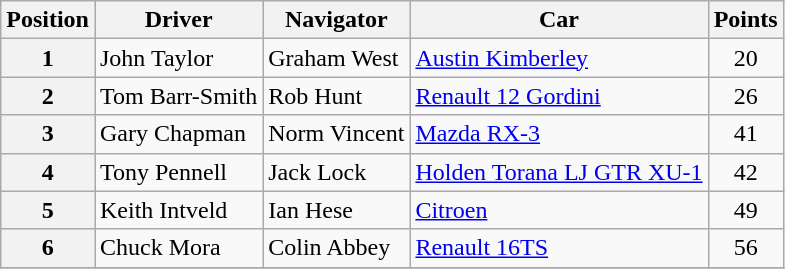<table class="wikitable" border="1">
<tr>
<th>Position</th>
<th>Driver</th>
<th>Navigator</th>
<th>Car</th>
<th>Points</th>
</tr>
<tr>
<th>1</th>
<td>John Taylor</td>
<td>Graham West</td>
<td><a href='#'>Austin Kimberley</a></td>
<td align="center">20</td>
</tr>
<tr>
<th>2</th>
<td>Tom Barr-Smith</td>
<td>Rob Hunt</td>
<td><a href='#'>Renault 12 Gordini</a></td>
<td align="center">26</td>
</tr>
<tr>
<th>3</th>
<td>Gary Chapman</td>
<td>Norm Vincent</td>
<td><a href='#'>Mazda RX-3</a></td>
<td align="center">41</td>
</tr>
<tr>
<th>4</th>
<td>Tony Pennell</td>
<td>Jack Lock</td>
<td><a href='#'>Holden Torana LJ GTR XU-1</a></td>
<td align="center">42</td>
</tr>
<tr>
<th>5</th>
<td>Keith Intveld</td>
<td>Ian Hese</td>
<td><a href='#'>Citroen</a></td>
<td align="center">49</td>
</tr>
<tr>
<th>6</th>
<td>Chuck Mora</td>
<td>Colin Abbey</td>
<td><a href='#'>Renault 16TS</a></td>
<td align="center">56</td>
</tr>
<tr>
</tr>
</table>
